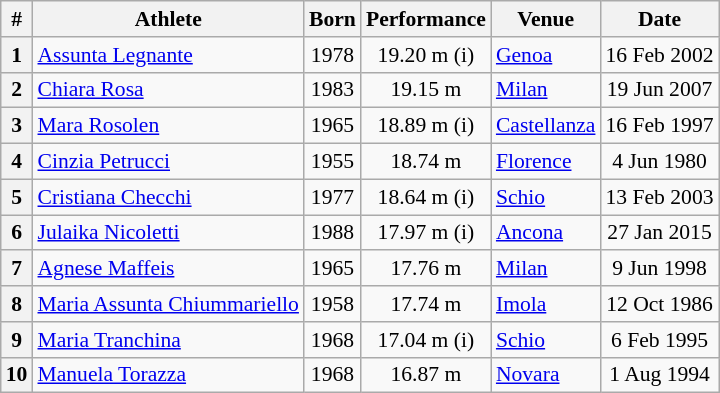<table class="wikitable" style="font-size:90%; text-align:center;">
<tr>
<th>#</th>
<th>Athlete</th>
<th>Born</th>
<th>Performance</th>
<th>Venue</th>
<th>Date</th>
</tr>
<tr>
<th>1</th>
<td align=left><a href='#'>Assunta Legnante</a></td>
<td>1978</td>
<td>19.20 m (i)</td>
<td align=left> <a href='#'>Genoa</a></td>
<td>16 Feb 2002</td>
</tr>
<tr>
<th>2</th>
<td align=left><a href='#'>Chiara Rosa</a></td>
<td>1983</td>
<td>19.15 m</td>
<td align=left> <a href='#'>Milan</a></td>
<td>19 Jun 2007</td>
</tr>
<tr>
<th>3</th>
<td align=left><a href='#'>Mara Rosolen</a></td>
<td>1965</td>
<td>18.89 m (i)</td>
<td align=left> <a href='#'>Castellanza</a></td>
<td>16 Feb 1997</td>
</tr>
<tr>
<th>4</th>
<td align=left><a href='#'>Cinzia Petrucci</a></td>
<td>1955</td>
<td>18.74 m</td>
<td align=left> <a href='#'>Florence</a></td>
<td>4 Jun 1980</td>
</tr>
<tr>
<th>5</th>
<td align=left><a href='#'>Cristiana Checchi</a></td>
<td>1977</td>
<td>18.64 m (i)</td>
<td align=left> <a href='#'>Schio</a></td>
<td>13 Feb 2003</td>
</tr>
<tr>
<th>6</th>
<td align=left><a href='#'>Julaika Nicoletti</a></td>
<td>1988</td>
<td>17.97 m (i)</td>
<td align=left> <a href='#'>Ancona</a></td>
<td>27 Jan 2015</td>
</tr>
<tr>
<th>7</th>
<td align=left><a href='#'>Agnese Maffeis</a></td>
<td>1965</td>
<td>17.76 m</td>
<td align=left> <a href='#'>Milan</a></td>
<td>9 Jun 1998</td>
</tr>
<tr>
<th>8</th>
<td align=left><a href='#'>Maria Assunta Chiummariello</a></td>
<td>1958</td>
<td>17.74 m</td>
<td align=left> <a href='#'>Imola</a></td>
<td>12 Oct 1986</td>
</tr>
<tr>
<th>9</th>
<td align=left><a href='#'>Maria Tranchina</a></td>
<td>1968</td>
<td>17.04 m (i)</td>
<td align=left> <a href='#'>Schio</a></td>
<td>6 Feb 1995</td>
</tr>
<tr>
<th>10</th>
<td align=left><a href='#'>Manuela Torazza</a></td>
<td>1968</td>
<td>16.87 m</td>
<td align=left> <a href='#'>Novara</a></td>
<td>1 Aug 1994</td>
</tr>
</table>
